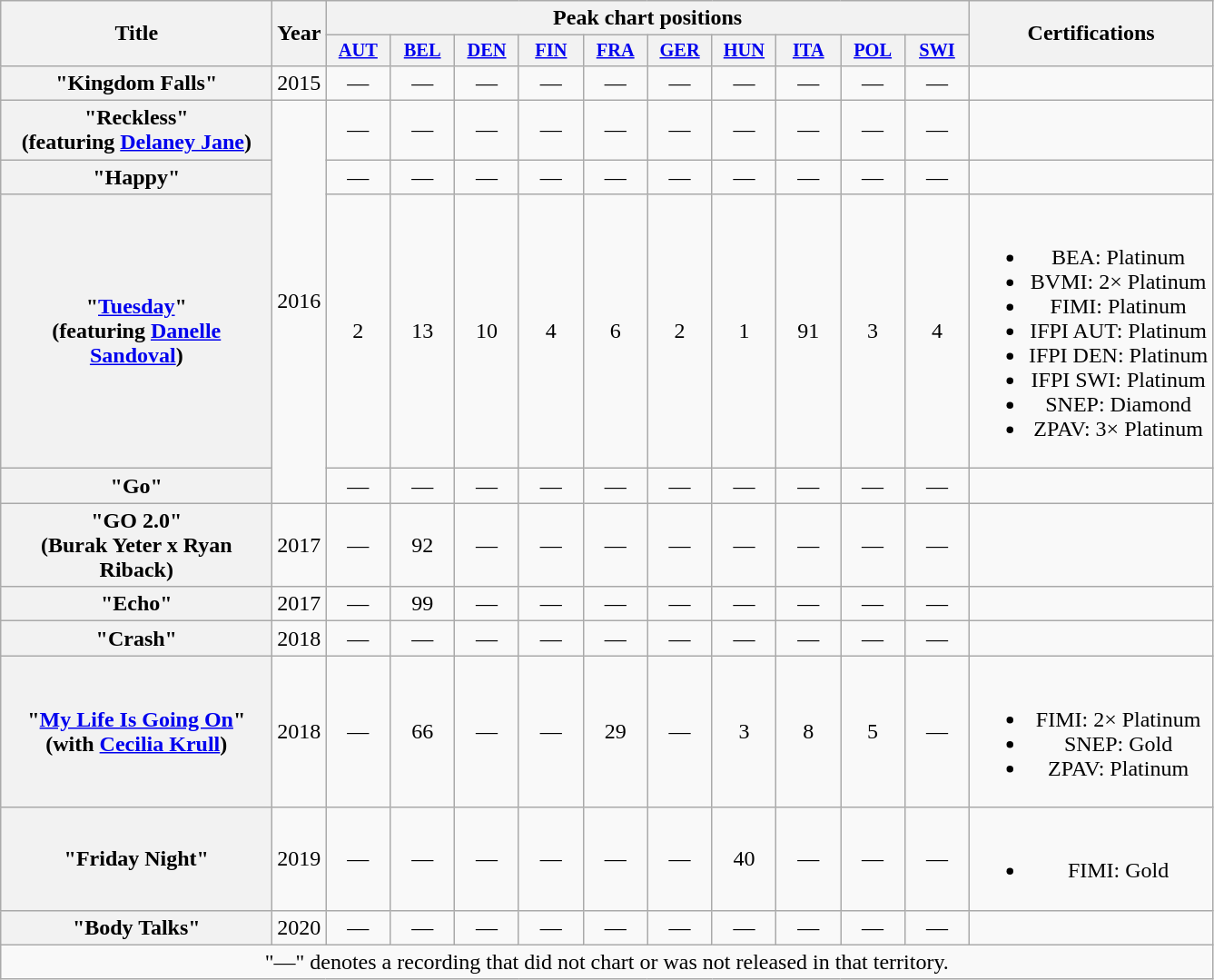<table class="wikitable plainrowheaders" style="text-align:center;">
<tr>
<th rowspan="2" scope="col" style="width:12em;">Title</th>
<th scope="col" rowspan="2" style="width:1em;">Year</th>
<th scope="col" colspan="10">Peak chart positions</th>
<th scope="col" rowspan="2">Certifications</th>
</tr>
<tr>
<th scope="col" style="width:3em;font-size:85%;"><a href='#'>AUT</a><br></th>
<th scope="col" style="width:3em;font-size:85%;"><a href='#'>BEL</a><br></th>
<th scope="col" style="width:3em;font-size:85%;"><a href='#'>DEN</a><br></th>
<th scope="col" style="width:3em;font-size:85%;"><a href='#'>FIN</a><br></th>
<th scope="col" style="width:3em;font-size:85%;"><a href='#'>FRA</a><br></th>
<th scope="col" style="width:3em;font-size:85%;"><a href='#'>GER</a><br></th>
<th scope="col" style="width:3em;font-size:85%;"><a href='#'>HUN</a><br></th>
<th scope="col" style="width:3em;font-size:85%;"><a href='#'>ITA</a><br></th>
<th scope="col" style="width:3em;font-size:85%;"><a href='#'>POL</a><br></th>
<th scope="col" style="width:3em;font-size:85%;"><a href='#'>SWI</a><br></th>
</tr>
<tr>
<th scope="row">"Kingdom Falls"</th>
<td>2015</td>
<td>—</td>
<td>—</td>
<td>—</td>
<td>—</td>
<td>—</td>
<td>—</td>
<td>—</td>
<td>—</td>
<td>—</td>
<td>—</td>
<td></td>
</tr>
<tr>
<th scope="row">"Reckless"<br><span>(featuring <a href='#'>Delaney Jane</a>)</span></th>
<td rowspan="4">2016</td>
<td>—</td>
<td>—</td>
<td>—</td>
<td>—</td>
<td>—</td>
<td>—</td>
<td>—</td>
<td>—</td>
<td>—</td>
<td>—</td>
<td></td>
</tr>
<tr>
<th scope="row">"Happy"</th>
<td>—</td>
<td>—</td>
<td>—</td>
<td>—</td>
<td>—</td>
<td>—</td>
<td>—</td>
<td>—</td>
<td>—</td>
<td>—</td>
<td></td>
</tr>
<tr>
<th scope="row">"<a href='#'>Tuesday</a>"<br><span>(featuring <a href='#'>Danelle Sandoval</a>)</span></th>
<td>2</td>
<td>13</td>
<td>10</td>
<td>4</td>
<td>6</td>
<td>2</td>
<td>1</td>
<td>91</td>
<td>3</td>
<td>4</td>
<td><br><ul><li>BEA: Platinum</li><li>BVMI: 2× Platinum</li><li>FIMI: Platinum</li><li>IFPI AUT: Platinum</li><li>IFPI DEN: Platinum</li><li>IFPI SWI: Platinum</li><li>SNEP: Diamond</li><li>ZPAV: 3× Platinum</li></ul></td>
</tr>
<tr>
<th scope="row">"Go"</th>
<td>—</td>
<td>—</td>
<td>—</td>
<td>—</td>
<td>—</td>
<td>—</td>
<td>—</td>
<td>—</td>
<td>—</td>
<td>—</td>
<td></td>
</tr>
<tr>
<th scope="row">"GO 2.0"<br><span>(Burak Yeter x Ryan Riback)</span></th>
<td>2017</td>
<td>—</td>
<td>92</td>
<td>—</td>
<td>—</td>
<td>—</td>
<td>—</td>
<td>—</td>
<td>—</td>
<td>—</td>
<td>—</td>
<td></td>
</tr>
<tr>
<th scope="row">"Echo"</th>
<td>2017</td>
<td>—</td>
<td>99</td>
<td>—</td>
<td>—</td>
<td>—</td>
<td>—</td>
<td>—</td>
<td>—</td>
<td>—</td>
<td>—</td>
<td></td>
</tr>
<tr>
<th scope="row">"Crash"</th>
<td>2018</td>
<td>—</td>
<td>—</td>
<td>—</td>
<td>—</td>
<td>—</td>
<td>—</td>
<td>—</td>
<td>—</td>
<td>—</td>
<td>—</td>
<td></td>
</tr>
<tr>
<th scope="row">"<a href='#'>My Life Is Going On</a>"<br><span>(with <a href='#'>Cecilia Krull</a>)</span></th>
<td>2018</td>
<td>—</td>
<td>66</td>
<td>—</td>
<td>—</td>
<td>29</td>
<td>—</td>
<td>3</td>
<td>8</td>
<td>5</td>
<td>—</td>
<td><br><ul><li>FIMI: 2× Platinum</li><li>SNEP: Gold</li><li>ZPAV: Platinum</li></ul></td>
</tr>
<tr>
<th scope="row">"Friday Night"</th>
<td>2019</td>
<td>—</td>
<td>—</td>
<td>—</td>
<td>—</td>
<td>—</td>
<td>—</td>
<td>40</td>
<td>—</td>
<td>—</td>
<td>—</td>
<td><br><ul><li>FIMI: Gold</li></ul></td>
</tr>
<tr>
<th scope="row">"Body Talks"</th>
<td>2020</td>
<td>—</td>
<td>—</td>
<td>—</td>
<td>—</td>
<td>—</td>
<td>—</td>
<td>—</td>
<td>—</td>
<td>—</td>
<td>—</td>
<td></td>
</tr>
<tr>
<td colspan="13">"—" denotes a recording that did not chart or was not released in that territory.</td>
</tr>
</table>
